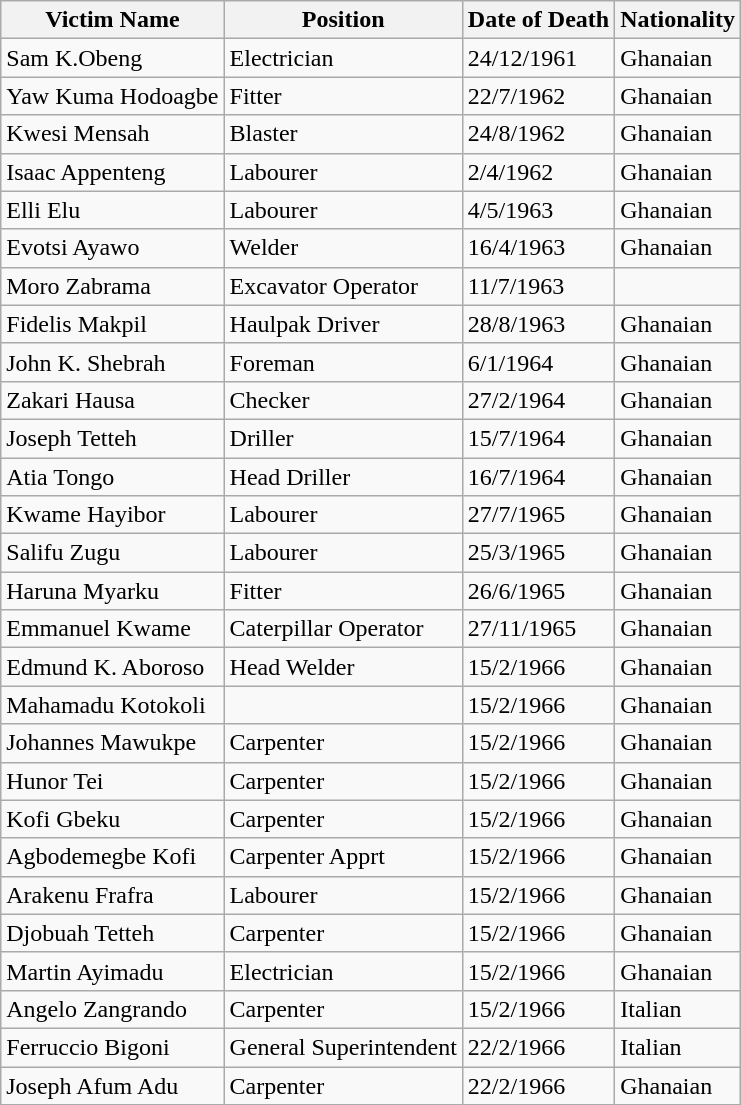<table class="wikitable">
<tr>
<th>Victim Name</th>
<th>Position</th>
<th>Date of Death</th>
<th>Nationality</th>
</tr>
<tr>
<td>Sam K.Obeng</td>
<td>Electrician</td>
<td>24/12/1961</td>
<td>Ghanaian</td>
</tr>
<tr>
<td>Yaw Kuma Hodoagbe</td>
<td>Fitter</td>
<td>22/7/1962</td>
<td>Ghanaian</td>
</tr>
<tr>
<td>Kwesi Mensah</td>
<td>Blaster</td>
<td>24/8/1962</td>
<td>Ghanaian</td>
</tr>
<tr>
<td>Isaac Appenteng</td>
<td>Labourer</td>
<td>2/4/1962</td>
<td>Ghanaian</td>
</tr>
<tr>
<td>Elli Elu</td>
<td>Labourer</td>
<td>4/5/1963</td>
<td>Ghanaian</td>
</tr>
<tr>
<td>Evotsi Ayawo</td>
<td>Welder</td>
<td>16/4/1963</td>
<td>Ghanaian</td>
</tr>
<tr>
<td>Moro Zabrama</td>
<td>Excavator Operator</td>
<td>11/7/1963</td>
<td></td>
</tr>
<tr>
<td>Fidelis Makpil</td>
<td>Haulpak Driver</td>
<td>28/8/1963</td>
<td>Ghanaian</td>
</tr>
<tr>
<td>John K. Shebrah</td>
<td>Foreman</td>
<td>6/1/1964</td>
<td>Ghanaian</td>
</tr>
<tr>
<td>Zakari Hausa</td>
<td>Checker</td>
<td>27/2/1964</td>
<td>Ghanaian</td>
</tr>
<tr>
<td>Joseph Tetteh</td>
<td>Driller</td>
<td>15/7/1964</td>
<td>Ghanaian</td>
</tr>
<tr>
<td>Atia Tongo</td>
<td>Head Driller</td>
<td>16/7/1964</td>
<td>Ghanaian</td>
</tr>
<tr>
<td>Kwame Hayibor</td>
<td>Labourer</td>
<td>27/7/1965</td>
<td>Ghanaian</td>
</tr>
<tr>
<td>Salifu Zugu</td>
<td>Labourer</td>
<td>25/3/1965</td>
<td>Ghanaian</td>
</tr>
<tr>
<td>Haruna Myarku</td>
<td>Fitter</td>
<td>26/6/1965</td>
<td>Ghanaian</td>
</tr>
<tr>
<td>Emmanuel Kwame</td>
<td>Caterpillar Operator</td>
<td>27/11/1965</td>
<td>Ghanaian</td>
</tr>
<tr>
<td>Edmund K. Aboroso</td>
<td>Head Welder</td>
<td>15/2/1966</td>
<td>Ghanaian</td>
</tr>
<tr>
<td>Mahamadu Kotokoli</td>
<td></td>
<td>15/2/1966</td>
<td>Ghanaian</td>
</tr>
<tr>
<td>Johannes Mawukpe</td>
<td>Carpenter</td>
<td>15/2/1966</td>
<td>Ghanaian</td>
</tr>
<tr>
<td>Hunor Tei</td>
<td>Carpenter</td>
<td>15/2/1966</td>
<td>Ghanaian</td>
</tr>
<tr>
<td>Kofi Gbeku</td>
<td>Carpenter</td>
<td>15/2/1966</td>
<td>Ghanaian</td>
</tr>
<tr>
<td>Agbodemegbe Kofi</td>
<td>Carpenter Apprt</td>
<td>15/2/1966</td>
<td>Ghanaian</td>
</tr>
<tr>
<td>Arakenu Frafra</td>
<td>Labourer</td>
<td>15/2/1966</td>
<td>Ghanaian</td>
</tr>
<tr>
<td>Djobuah Tetteh</td>
<td>Carpenter</td>
<td>15/2/1966</td>
<td>Ghanaian</td>
</tr>
<tr>
<td>Martin Ayimadu</td>
<td>Electrician</td>
<td>15/2/1966</td>
<td>Ghanaian</td>
</tr>
<tr>
<td>Angelo Zangrando</td>
<td>Carpenter</td>
<td>15/2/1966</td>
<td>Italian</td>
</tr>
<tr>
<td>Ferruccio Bigoni</td>
<td>General Superintendent</td>
<td>22/2/1966</td>
<td>Italian</td>
</tr>
<tr>
<td>Joseph Afum Adu</td>
<td>Carpenter</td>
<td>22/2/1966</td>
<td>Ghanaian</td>
</tr>
</table>
